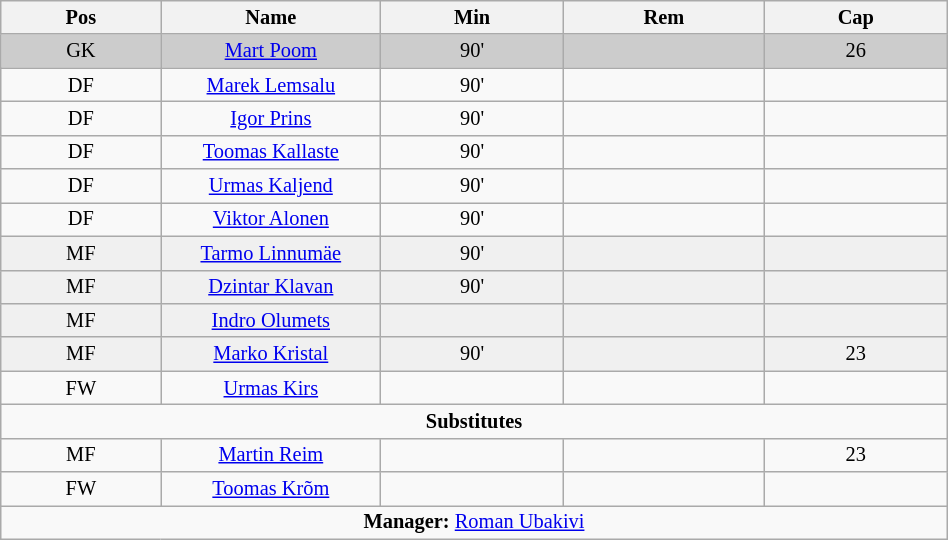<table class="wikitable collapsible collapsed" align="center" style="font-size:85%; text-align:center;" width="50%">
<tr>
<th>Pos</th>
<th width=140>Name</th>
<th>Min</th>
<th>Rem</th>
<th>Cap</th>
</tr>
<tr bgcolor="cccccc">
<td>GK</td>
<td><a href='#'>Mart Poom</a></td>
<td>90'</td>
<td></td>
<td>26</td>
</tr>
<tr>
<td>DF</td>
<td><a href='#'>Marek Lemsalu</a></td>
<td>90'</td>
<td></td>
<td></td>
</tr>
<tr>
<td>DF</td>
<td><a href='#'>Igor Prins</a></td>
<td>90'</td>
<td></td>
<td></td>
</tr>
<tr>
<td>DF</td>
<td><a href='#'>Toomas Kallaste</a></td>
<td>90'</td>
<td></td>
<td></td>
</tr>
<tr>
<td>DF</td>
<td><a href='#'>Urmas Kaljend</a></td>
<td>90'</td>
<td></td>
<td></td>
</tr>
<tr>
<td>DF</td>
<td><a href='#'>Viktor Alonen</a></td>
<td>90'</td>
<td></td>
<td></td>
</tr>
<tr bgcolor="#F0F0F0">
<td>MF</td>
<td><a href='#'>Tarmo Linnumäe</a></td>
<td>90'</td>
<td></td>
<td></td>
</tr>
<tr bgcolor="#F0F0F0">
<td>MF</td>
<td><a href='#'>Dzintar Klavan</a></td>
<td>90'</td>
<td></td>
<td></td>
</tr>
<tr bgcolor="#F0F0F0">
<td>MF</td>
<td><a href='#'>Indro Olumets</a></td>
<td></td>
<td></td>
<td></td>
</tr>
<tr bgcolor="#F0F0F0">
<td>MF</td>
<td><a href='#'>Marko Kristal</a></td>
<td>90'</td>
<td></td>
<td>23</td>
</tr>
<tr>
<td>FW</td>
<td><a href='#'>Urmas Kirs</a></td>
<td></td>
<td></td>
<td></td>
</tr>
<tr>
<td colspan=5 align=center><strong>Substitutes</strong></td>
</tr>
<tr>
<td>MF</td>
<td><a href='#'>Martin Reim</a></td>
<td></td>
<td></td>
<td>23</td>
</tr>
<tr>
<td>FW</td>
<td><a href='#'>Toomas Krõm</a></td>
<td></td>
<td></td>
<td></td>
</tr>
<tr>
<td colspan=5 align=center><strong>Manager:</strong>  <a href='#'>Roman Ubakivi</a></td>
</tr>
</table>
